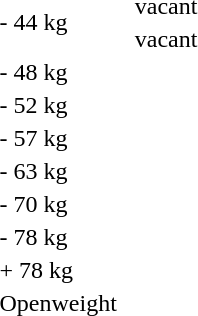<table>
<tr>
<td rowspan=2>- 44 kg<br></td>
<td rowspan=2></td>
<td rowspan=2></td>
<td>vacant</td>
</tr>
<tr>
<td>vacant</td>
</tr>
<tr>
<td rowspan=2>- 48 kg<br></td>
<td rowspan=2></td>
<td rowspan=2></td>
<td></td>
</tr>
<tr>
<td></td>
</tr>
<tr>
<td rowspan=2>- 52 kg<br></td>
<td rowspan=2></td>
<td rowspan=2></td>
<td></td>
</tr>
<tr>
<td></td>
</tr>
<tr>
<td rowspan=2>- 57 kg<br></td>
<td rowspan=2></td>
<td rowspan=2></td>
<td></td>
</tr>
<tr>
<td></td>
</tr>
<tr>
<td rowspan=2>- 63 kg<br></td>
<td rowspan=2></td>
<td rowspan=2></td>
<td></td>
</tr>
<tr>
<td></td>
</tr>
<tr>
<td rowspan=2>- 70 kg<br></td>
<td rowspan=2></td>
<td rowspan=2></td>
<td></td>
</tr>
<tr>
<td></td>
</tr>
<tr>
<td rowspan=2>- 78 kg<br></td>
<td rowspan=2></td>
<td rowspan=2></td>
<td></td>
</tr>
<tr>
<td></td>
</tr>
<tr>
<td rowspan=2>+ 78 kg<br></td>
<td rowspan=2></td>
<td rowspan=2></td>
<td></td>
</tr>
<tr>
<td></td>
</tr>
<tr>
<td rowspan=2>Openweight<br></td>
<td rowspan=2></td>
<td rowspan=2></td>
<td></td>
</tr>
<tr>
<td></td>
</tr>
</table>
